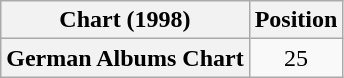<table class="wikitable sortable plainrowheaders" style="text-align:center;">
<tr>
<th scope="column">Chart (1998)</th>
<th scope="column">Position</th>
</tr>
<tr>
<th scope="row">German Albums Chart</th>
<td>25</td>
</tr>
</table>
